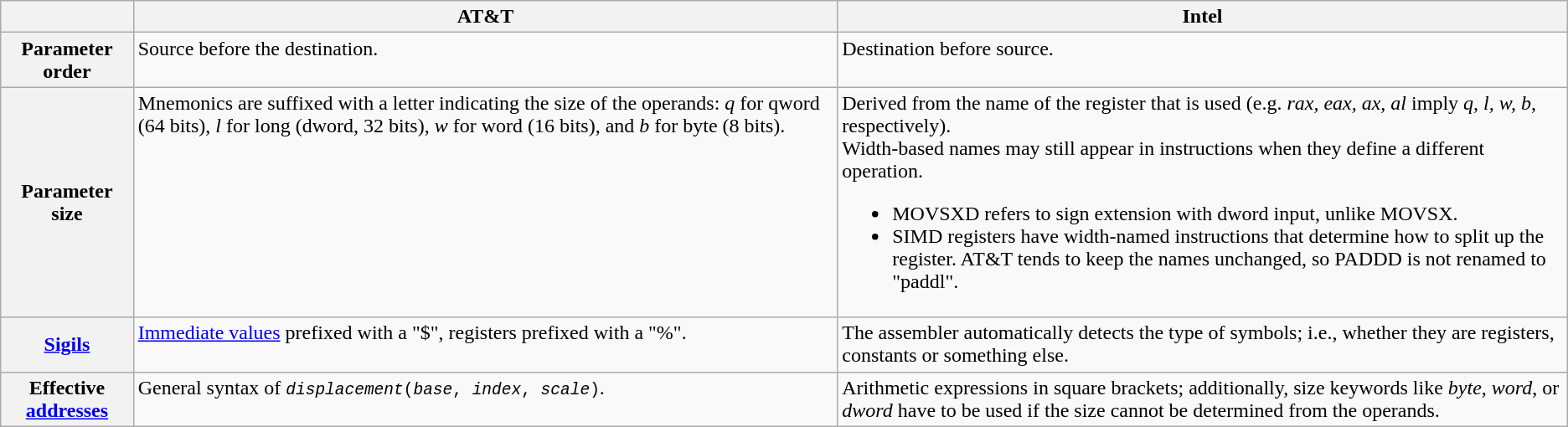<table class="wikitable">
<tr>
<th></th>
<th>AT&T</th>
<th>Intel</th>
</tr>
<tr>
<th scope="row">Parameter order</th>
<td style="vertical-align:top;"> Source before the destination.</td>
<td style="vertical-align:top;"> Destination before source.</td>
</tr>
<tr>
<th scope="row">Parameter size</th>
<td style="vertical-align:top;"> Mnemonics are suffixed with a letter indicating the size of the operands: <em>q</em> for qword (64 bits), <em>l</em> for long (dword, 32 bits), <em>w</em> for word (16 bits), and <em>b</em> for byte (8 bits).<br></td>
<td style="vertical-align:top;"> Derived from the name of the register that is used (e.g. <em>rax, eax, ax, al</em> imply <em>q, l, w, b</em>, respectively).<br>Width-based names may still appear in instructions when they define a different operation.<ul><li>MOVSXD refers to sign extension with dword input, unlike MOVSX.</li><li>SIMD registers have width-named instructions that determine how to split up the register. AT&T tends to keep the names unchanged, so PADDD is not renamed to "paddl".</li></ul></td>
</tr>
<tr>
<th scope="row"><a href='#'>Sigils</a></th>
<td style="vertical-align:top;"><a href='#'>Immediate values</a> prefixed with a "$", registers prefixed with a "%".</td>
<td style="vertical-align:top;">The assembler automatically detects the type of symbols; i.e., whether they are registers, constants or something else.</td>
</tr>
<tr>
<th scope="row">Effective <a href='#'>addresses</a></th>
<td style="vertical-align:top;"> General syntax of <code><em>displacement</em>(<em>base</em>, <em>index</em>, <em>scale</em>)</code>.</td>
<td style="vertical-align:top;"> Arithmetic expressions in square brackets; additionally, size keywords like <em>byte</em>, <em>word</em>, or <em>dword</em> have to be used if the size cannot be determined from the operands.</td>
</tr>
</table>
